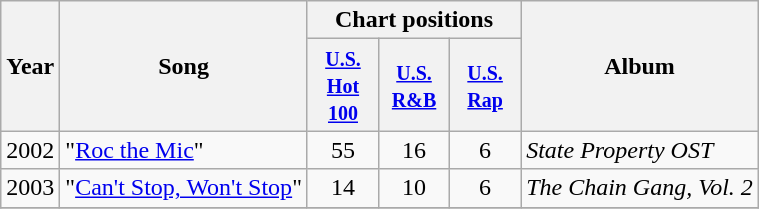<table class="wikitable">
<tr>
<th rowspan="2">Year</th>
<th rowspan="2">Song</th>
<th colspan="3">Chart positions</th>
<th rowspan="2">Album</th>
</tr>
<tr>
<th width="40"><small><a href='#'>U.S. Hot 100</a></small></th>
<th width="40"><small><a href='#'>U.S. R&B</a></small></th>
<th width="40"><small><a href='#'>U.S. Rap</a></small></th>
</tr>
<tr>
<td rowspan="1">2002</td>
<td align="left">"<a href='#'>Roc the Mic</a>"</td>
<td align="center">55</td>
<td align="center">16</td>
<td align="center">6</td>
<td><em>State Property OST</em></td>
</tr>
<tr>
<td rowspan="1">2003</td>
<td align="left">"<a href='#'>Can't Stop, Won't Stop</a>"</td>
<td align="center">14</td>
<td align="center">10</td>
<td align="center">6</td>
<td><em>The Chain Gang, Vol. 2</em></td>
</tr>
<tr>
</tr>
</table>
